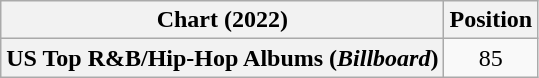<table class="wikitable plainrowheaders" style="text-align:center">
<tr>
<th scope="col">Chart (2022)</th>
<th scope="col">Position</th>
</tr>
<tr>
<th scope="row">US Top R&B/Hip-Hop Albums (<em>Billboard</em>)</th>
<td>85</td>
</tr>
</table>
